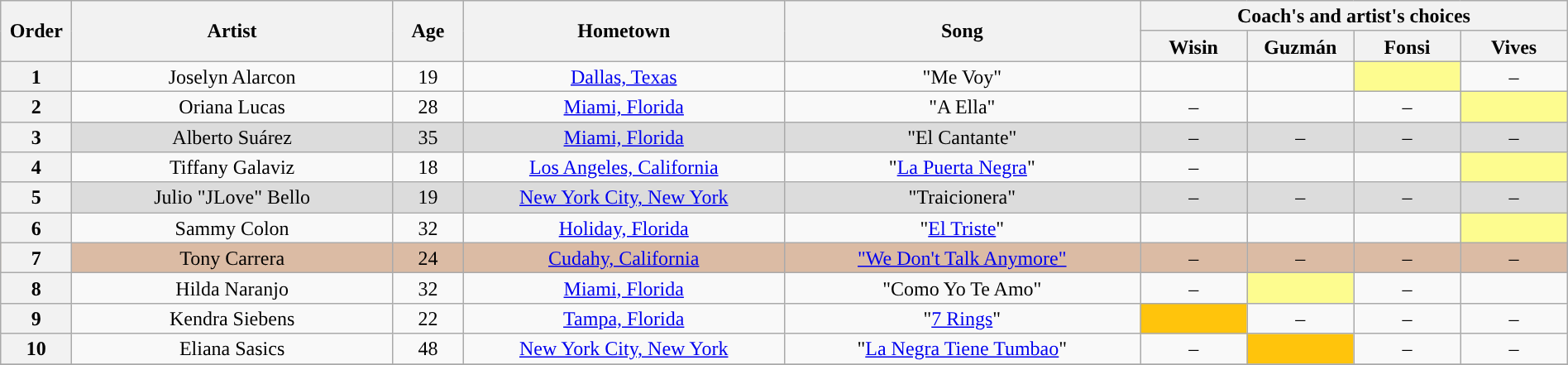<table class="wikitable" style="text-align:center; line-height:17px; width:100%;">
<tr>
<th scope="col" rowspan="2" style="width:04%;">Order</th>
<th scope="col" rowspan="2" style="width:18%;">Artist</th>
<th scope="col" rowspan="2" style="width:04%;">Age</th>
<th scope="col" rowspan="2" style="width:18%;">Hometown</th>
<th scope="col" rowspan="2" style="width:20%;">Song</th>
<th scope="col" colspan="4" style="width:24%;">Coach's and artist's choices</th>
</tr>
<tr>
<th style="width:06%;">Wisin</th>
<th style="width:06%;">Guzmán</th>
<th style="width:06%;">Fonsi</th>
<th style="width:06%;">Vives</th>
</tr>
<tr>
<th>1</th>
<td>Joselyn Alarcon</td>
<td>19</td>
<td><a href='#'>Dallas, Texas</a></td>
<td>"Me Voy"</td>
<td><strong></strong></td>
<td><strong></strong></td>
<td style="background:#fdfc8f;"><strong></strong></td>
<td>–</td>
</tr>
<tr>
<th>2</th>
<td>Oriana Lucas</td>
<td>28</td>
<td><a href='#'>Miami, Florida</a></td>
<td>"A Ella"</td>
<td>–</td>
<td><strong></strong></td>
<td>–</td>
<td style="background:#fdfc8f;"><strong></strong></td>
</tr>
<tr>
<th>3</th>
<td style="background:#dcdcdc;">Alberto Suárez</td>
<td style="background:#dcdcdc;">35</td>
<td style="background:#dcdcdc;"><a href='#'>Miami, Florida</a></td>
<td style="background:#dcdcdc;">"El Cantante"</td>
<td style="background:#dcdcdc;">–</td>
<td style="background:#dcdcdc;">–</td>
<td style="background:#dcdcdc;">–</td>
<td style="background:#dcdcdc;">–</td>
</tr>
<tr>
<th>4</th>
<td>Tiffany Galaviz</td>
<td>18</td>
<td><a href='#'>Los Angeles, California</a></td>
<td>"<a href='#'>La Puerta Negra</a>"</td>
<td>–</td>
<td><strong></strong></td>
<td><strong></strong></td>
<td style="background:#fdfc8f;"><strong></strong></td>
</tr>
<tr style="background:#dcdcdc;">
<th>5</th>
<td>Julio "JLove" Bello</td>
<td>19</td>
<td><a href='#'>New York City, New York</a></td>
<td>"Traicionera"</td>
<td>–</td>
<td>–</td>
<td>–</td>
<td>–</td>
</tr>
<tr>
<th>6</th>
<td>Sammy Colon</td>
<td>32</td>
<td><a href='#'>Holiday, Florida</a></td>
<td>"<a href='#'>El Triste</a>"</td>
<td><strong></strong></td>
<td><strong></strong></td>
<td><strong></strong></td>
<td style="background:#fdfc8f;"><strong></strong></td>
</tr>
<tr style="background:#dbbba4;">
<th>7</th>
<td>Tony Carrera</td>
<td>24</td>
<td><a href='#'>Cudahy, California</a></td>
<td style="background"><a href='#'>"We Don't Talk Anymore"</a></td>
<td>–</td>
<td>–</td>
<td>–</td>
<td>–</td>
</tr>
<tr>
<th>8</th>
<td>Hilda Naranjo</td>
<td>32</td>
<td><a href='#'>Miami, Florida</a></td>
<td>"Como Yo Te Amo"</td>
<td>–</td>
<td style="background:#fdfc8f;"><strong></strong></td>
<td>–</td>
<td><strong></strong></td>
</tr>
<tr>
<th>9</th>
<td>Kendra Siebens</td>
<td>22</td>
<td><a href='#'>Tampa, Florida</a></td>
<td>"<a href='#'>7 Rings</a>"</td>
<td style="background:#ffc40c;"><strong></strong></td>
<td>–</td>
<td>–</td>
<td>–</td>
</tr>
<tr>
<th>10</th>
<td>Eliana Sasics</td>
<td>48</td>
<td><a href='#'>New York City, New York</a></td>
<td>"<a href='#'>La Negra Tiene Tumbao</a>"</td>
<td>–</td>
<td style="background:#ffc40c;"><strong></strong></td>
<td>–</td>
<td>–</td>
</tr>
<tr>
</tr>
</table>
